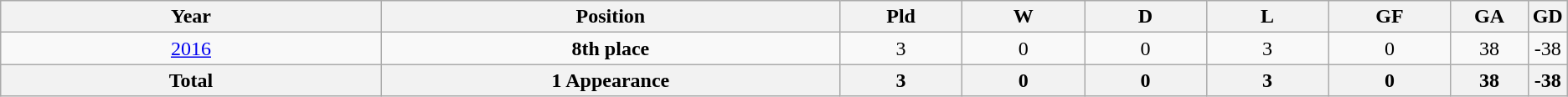<table class="wikitable" style="text-align: center;">
<tr>
<th width=25%>Year</th>
<th width=30%>Position</th>
<th width=8%>Pld</th>
<th width=8%>W</th>
<th width=8%>D</th>
<th width=8%>L</th>
<th width=8%>GF</th>
<th width=8%>GA</th>
<th width=8%>GD</th>
</tr>
<tr>
<td> <a href='#'>2016</a></td>
<td><strong>8th place</strong></td>
<td>3</td>
<td>0</td>
<td>0</td>
<td>3</td>
<td>0</td>
<td>38</td>
<td>-38</td>
</tr>
<tr>
<th>Total</th>
<th>1 Appearance</th>
<th>3</th>
<th>0</th>
<th>0</th>
<th>3</th>
<th>0</th>
<th>38</th>
<th>-38</th>
</tr>
</table>
